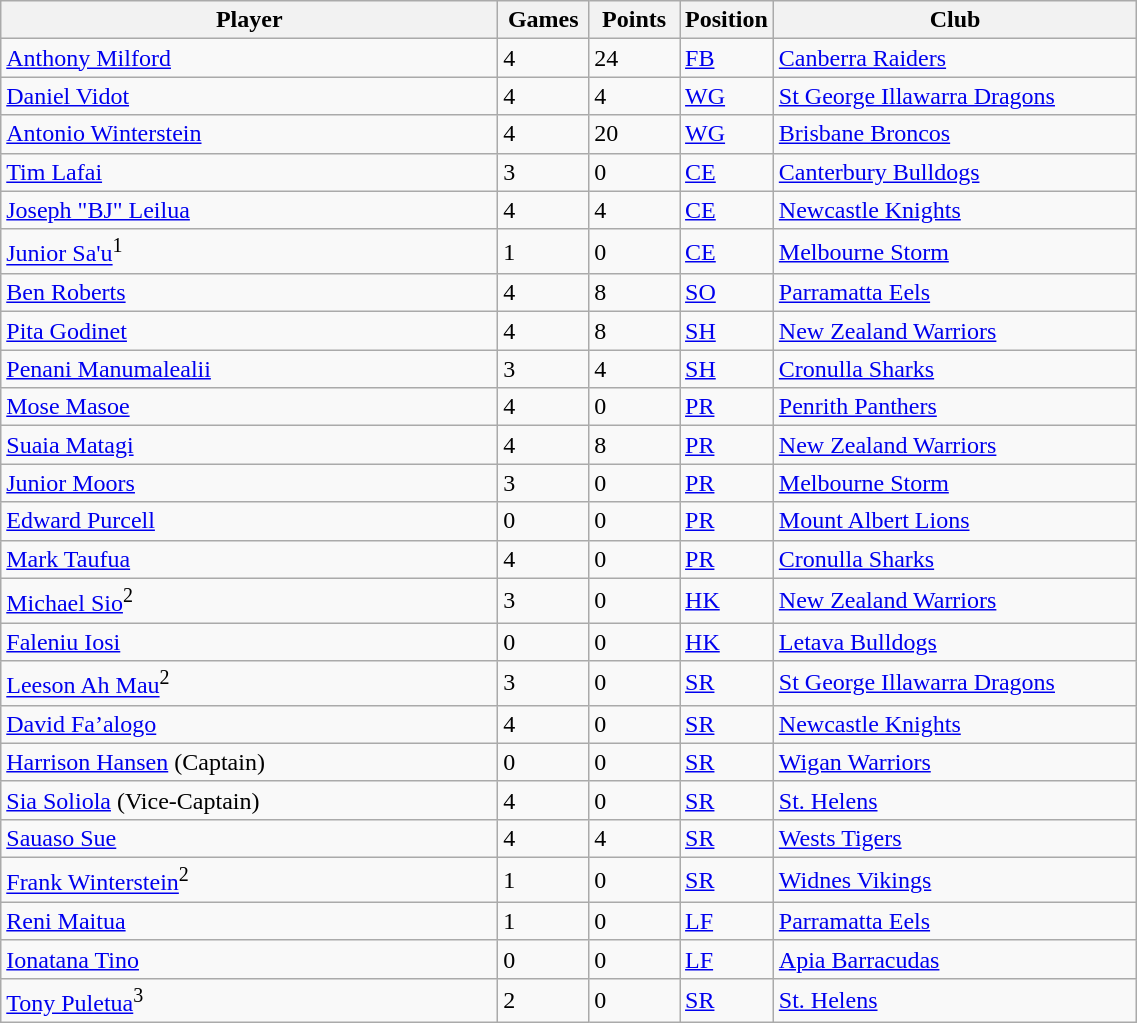<table class="wikitable" style="width:60%;text-align:left">
<tr bgcolor=#FFFFFF>
<th !width=22%>Player</th>
<th width=8%>Games</th>
<th width=8%>Points</th>
<th width=8%>Position</th>
<th width=32%>Club</th>
</tr>
<tr>
<td><a href='#'>Anthony Milford</a></td>
<td>4</td>
<td>24</td>
<td><a href='#'>FB</a></td>
<td> <a href='#'>Canberra Raiders</a></td>
</tr>
<tr>
<td><a href='#'>Daniel Vidot</a></td>
<td>4</td>
<td>4</td>
<td><a href='#'>WG</a></td>
<td> <a href='#'>St George Illawarra Dragons</a></td>
</tr>
<tr>
<td><a href='#'>Antonio Winterstein</a></td>
<td>4</td>
<td>20</td>
<td><a href='#'>WG</a></td>
<td> <a href='#'>Brisbane Broncos</a></td>
</tr>
<tr>
<td><a href='#'>Tim Lafai</a></td>
<td>3</td>
<td>0</td>
<td><a href='#'>CE</a></td>
<td> <a href='#'>Canterbury Bulldogs</a></td>
</tr>
<tr>
<td><a href='#'>Joseph "BJ" Leilua</a></td>
<td>4</td>
<td>4</td>
<td><a href='#'>CE</a></td>
<td> <a href='#'>Newcastle Knights</a></td>
</tr>
<tr>
<td><a href='#'>Junior Sa'u</a><sup>1</sup></td>
<td>1</td>
<td>0</td>
<td><a href='#'>CE</a></td>
<td> <a href='#'>Melbourne Storm</a></td>
</tr>
<tr>
<td><a href='#'>Ben Roberts</a></td>
<td>4</td>
<td>8</td>
<td><a href='#'>SO</a></td>
<td> <a href='#'>Parramatta Eels</a></td>
</tr>
<tr>
<td><a href='#'>Pita Godinet</a></td>
<td>4</td>
<td>8</td>
<td><a href='#'>SH</a></td>
<td> <a href='#'>New Zealand Warriors</a></td>
</tr>
<tr>
<td><a href='#'>Penani Manumalealii</a></td>
<td>3</td>
<td>4</td>
<td><a href='#'>SH</a></td>
<td> <a href='#'>Cronulla Sharks</a></td>
</tr>
<tr>
<td><a href='#'>Mose Masoe</a></td>
<td>4</td>
<td>0</td>
<td><a href='#'>PR</a></td>
<td> <a href='#'>Penrith Panthers</a></td>
</tr>
<tr>
<td><a href='#'>Suaia Matagi</a></td>
<td>4</td>
<td>8</td>
<td><a href='#'>PR</a></td>
<td> <a href='#'>New Zealand Warriors</a></td>
</tr>
<tr>
<td><a href='#'>Junior Moors</a></td>
<td>3</td>
<td>0</td>
<td><a href='#'>PR</a></td>
<td> <a href='#'>Melbourne Storm</a></td>
</tr>
<tr>
<td><a href='#'>Edward Purcell</a></td>
<td>0</td>
<td>0</td>
<td><a href='#'>PR</a></td>
<td> <a href='#'>Mount Albert Lions</a></td>
</tr>
<tr>
<td><a href='#'>Mark Taufua</a></td>
<td>4</td>
<td>0</td>
<td><a href='#'>PR</a></td>
<td> <a href='#'>Cronulla Sharks</a></td>
</tr>
<tr>
<td><a href='#'>Michael Sio</a><sup>2</sup></td>
<td>3</td>
<td>0</td>
<td><a href='#'>HK</a></td>
<td> <a href='#'>New Zealand Warriors</a></td>
</tr>
<tr>
<td><a href='#'>Faleniu Iosi</a></td>
<td>0</td>
<td>0</td>
<td><a href='#'>HK</a></td>
<td> <a href='#'>Letava Bulldogs</a></td>
</tr>
<tr>
<td><a href='#'>Leeson Ah Mau</a><sup>2</sup></td>
<td>3</td>
<td>0</td>
<td><a href='#'>SR</a></td>
<td> <a href='#'>St George Illawarra Dragons</a></td>
</tr>
<tr>
<td><a href='#'>David Fa’alogo</a></td>
<td>4</td>
<td>0</td>
<td><a href='#'>SR</a></td>
<td> <a href='#'>Newcastle Knights</a></td>
</tr>
<tr>
<td><a href='#'>Harrison Hansen</a> (Captain)</td>
<td>0</td>
<td>0</td>
<td><a href='#'>SR</a></td>
<td> <a href='#'>Wigan Warriors</a></td>
</tr>
<tr>
<td><a href='#'>Sia Soliola</a> (Vice-Captain)</td>
<td>4</td>
<td>0</td>
<td><a href='#'>SR</a></td>
<td> <a href='#'>St. Helens</a></td>
</tr>
<tr>
<td><a href='#'>Sauaso Sue</a></td>
<td>4</td>
<td>4</td>
<td><a href='#'>SR</a></td>
<td> <a href='#'>Wests Tigers</a></td>
</tr>
<tr>
<td><a href='#'>Frank Winterstein</a><sup>2</sup></td>
<td>1</td>
<td>0</td>
<td><a href='#'>SR</a></td>
<td> <a href='#'>Widnes Vikings</a></td>
</tr>
<tr>
<td><a href='#'>Reni Maitua</a></td>
<td>1</td>
<td>0</td>
<td><a href='#'>LF</a></td>
<td> <a href='#'>Parramatta Eels</a></td>
</tr>
<tr>
<td><a href='#'>Ionatana Tino</a></td>
<td>0</td>
<td>0</td>
<td><a href='#'>LF</a></td>
<td> <a href='#'>Apia Barracudas</a></td>
</tr>
<tr>
<td><a href='#'>Tony Puletua</a><sup>3</sup></td>
<td>2</td>
<td>0</td>
<td><a href='#'>SR</a></td>
<td> <a href='#'>St. Helens</a></td>
</tr>
</table>
